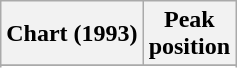<table class="wikitable sortable plainrowheaders">
<tr>
<th>Chart (1993)</th>
<th>Peak<br>position</th>
</tr>
<tr>
</tr>
<tr>
</tr>
</table>
